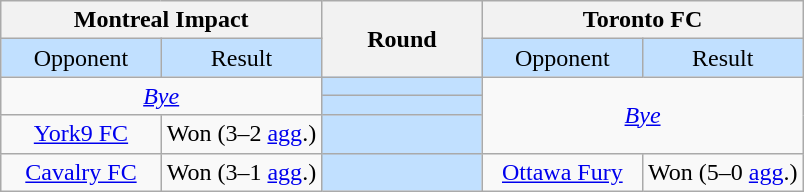<table class="wikitable" style="text-align: center; font-size: 100%;">
<tr>
<th colspan="2" width="40%">Montreal Impact</th>
<th rowspan="2">Round</th>
<th colspan="2" width="40%">Toronto FC</th>
</tr>
<tr style="background:#C1E0FF">
<td width="20%">Opponent</td>
<td>Result</td>
<td width="20%">Opponent</td>
<td>Result</td>
</tr>
<tr>
<td colspan="2" rowspan="2"><em><a href='#'>Bye</a></em></td>
<td style="background:#C1E0FF"></td>
<td colspan="2" rowspan="3"><em><a href='#'>Bye</a></em></td>
</tr>
<tr>
<td style="background:#C1E0FF"></td>
</tr>
<tr>
<td><a href='#'>York9 FC</a></td>
<td>Won (3–2 <a href='#'>agg</a>.)</td>
<td style="background:#C1E0FF"></td>
</tr>
<tr>
<td><a href='#'>Cavalry FC</a></td>
<td>Won (3–1 <a href='#'>agg</a>.)</td>
<td style="background:#C1E0FF"></td>
<td><a href='#'>Ottawa Fury</a></td>
<td>Won (5–0 <a href='#'>agg</a>.)</td>
</tr>
</table>
